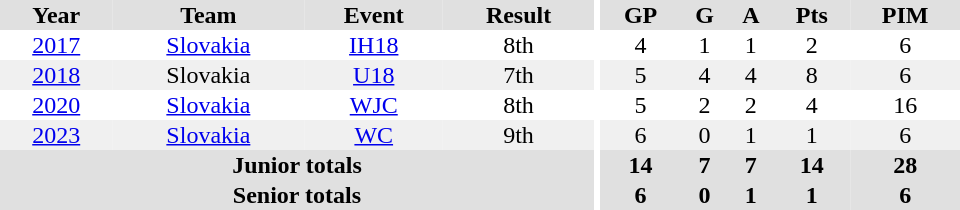<table border="0" cellpadding="1" cellspacing="0" ID="Table3" style="text-align:center; width:40em;">
<tr bgcolor="#e0e0e0">
<th>Year</th>
<th>Team</th>
<th>Event</th>
<th>Result</th>
<th rowspan="100" bgcolor="#ffffff"></th>
<th>GP</th>
<th>G</th>
<th>A</th>
<th>Pts</th>
<th>PIM</th>
</tr>
<tr>
<td><a href='#'>2017</a></td>
<td><a href='#'>Slovakia</a></td>
<td><a href='#'>IH18</a></td>
<td>8th</td>
<td>4</td>
<td>1</td>
<td>1</td>
<td>2</td>
<td>6</td>
</tr>
<tr bgcolor="#f0f0f0">
<td><a href='#'>2018</a></td>
<td>Slovakia</td>
<td><a href='#'>U18</a></td>
<td>7th</td>
<td>5</td>
<td>4</td>
<td>4</td>
<td>8</td>
<td>6</td>
</tr>
<tr>
<td><a href='#'>2020</a></td>
<td><a href='#'>Slovakia</a></td>
<td><a href='#'>WJC</a></td>
<td>8th</td>
<td>5</td>
<td>2</td>
<td>2</td>
<td>4</td>
<td>16</td>
</tr>
<tr bgcolor="#f0f0f0">
<td><a href='#'>2023</a></td>
<td><a href='#'>Slovakia</a></td>
<td><a href='#'>WC</a></td>
<td>9th</td>
<td>6</td>
<td>0</td>
<td>1</td>
<td>1</td>
<td>6</td>
</tr>
<tr bgcolor="#e0e0e0">
<th colspan="4">Junior totals</th>
<th>14</th>
<th>7</th>
<th>7</th>
<th>14</th>
<th>28</th>
</tr>
<tr bgcolor="#e0e0e0">
<th colspan="4">Senior totals</th>
<th>6</th>
<th>0</th>
<th>1</th>
<th>1</th>
<th>6</th>
</tr>
</table>
